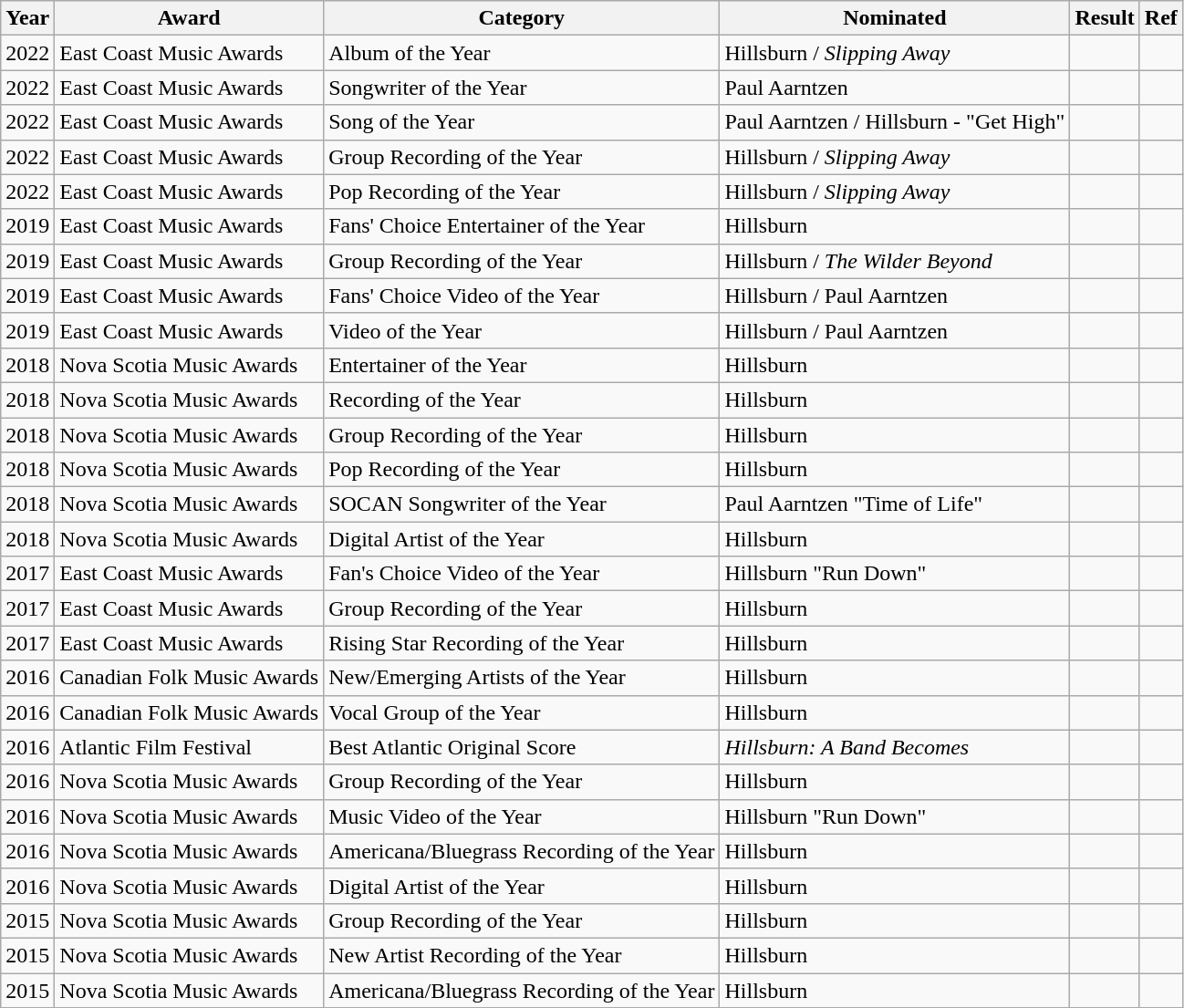<table class="wikitable sortable">
<tr>
<th>Year</th>
<th>Award</th>
<th>Category</th>
<th>Nominated</th>
<th>Result</th>
<th>Ref</th>
</tr>
<tr>
<td>2022</td>
<td>East Coast Music Awards</td>
<td>Album of the Year</td>
<td>Hillsburn / <em>Slipping Away</em></td>
<td></td>
<td></td>
</tr>
<tr>
<td>2022</td>
<td>East Coast Music Awards</td>
<td>Songwriter of the Year</td>
<td>Paul Aarntzen</td>
<td></td>
<td></td>
</tr>
<tr>
<td>2022</td>
<td>East Coast Music Awards</td>
<td>Song of the Year</td>
<td>Paul Aarntzen / Hillsburn - "Get High"</td>
<td></td>
<td></td>
</tr>
<tr>
<td>2022</td>
<td>East Coast Music Awards</td>
<td>Group Recording of the Year</td>
<td>Hillsburn / <em>Slipping Away</em></td>
<td></td>
<td></td>
</tr>
<tr>
<td>2022</td>
<td>East Coast Music Awards</td>
<td>Pop Recording of the Year</td>
<td>Hillsburn / <em>Slipping Away</em></td>
<td></td>
<td></td>
</tr>
<tr>
<td>2019</td>
<td>East Coast Music Awards</td>
<td>Fans' Choice Entertainer of the Year</td>
<td>Hillsburn</td>
<td></td>
<td></td>
</tr>
<tr>
<td>2019</td>
<td>East Coast Music Awards</td>
<td>Group Recording of the Year</td>
<td>Hillsburn / <em>The Wilder Beyond</em></td>
<td></td>
<td></td>
</tr>
<tr>
<td>2019</td>
<td>East Coast Music Awards</td>
<td>Fans' Choice Video of the Year</td>
<td>Hillsburn / Paul Aarntzen</td>
<td></td>
<td></td>
</tr>
<tr>
<td>2019</td>
<td>East Coast Music Awards</td>
<td>Video of the Year</td>
<td>Hillsburn / Paul Aarntzen</td>
<td></td>
<td></td>
</tr>
<tr>
<td>2018</td>
<td>Nova Scotia Music Awards</td>
<td>Entertainer of the Year</td>
<td>Hillsburn</td>
<td></td>
<td></td>
</tr>
<tr>
<td>2018</td>
<td>Nova Scotia Music Awards</td>
<td>Recording of the Year</td>
<td>Hillsburn</td>
<td></td>
<td></td>
</tr>
<tr>
<td>2018</td>
<td>Nova Scotia Music Awards</td>
<td>Group Recording of the Year</td>
<td>Hillsburn</td>
<td></td>
<td></td>
</tr>
<tr>
<td>2018</td>
<td>Nova Scotia Music Awards</td>
<td>Pop Recording of the Year</td>
<td>Hillsburn</td>
<td></td>
<td></td>
</tr>
<tr>
<td>2018</td>
<td>Nova Scotia Music Awards</td>
<td>SOCAN Songwriter of the Year</td>
<td>Paul Aarntzen "Time of Life"</td>
<td></td>
<td></td>
</tr>
<tr>
<td>2018</td>
<td>Nova Scotia Music Awards</td>
<td>Digital Artist of the Year</td>
<td>Hillsburn</td>
<td></td>
<td></td>
</tr>
<tr>
<td>2017</td>
<td>East Coast Music Awards</td>
<td>Fan's Choice Video of the Year</td>
<td>Hillsburn "Run Down"</td>
<td></td>
<td></td>
</tr>
<tr>
<td>2017</td>
<td>East Coast Music Awards</td>
<td>Group Recording of the Year</td>
<td>Hillsburn</td>
<td></td>
<td></td>
</tr>
<tr>
<td>2017</td>
<td>East Coast Music Awards</td>
<td>Rising Star Recording of the Year</td>
<td>Hillsburn</td>
<td></td>
<td></td>
</tr>
<tr>
<td>2016</td>
<td>Canadian Folk Music Awards</td>
<td>New/Emerging Artists of the Year</td>
<td>Hillsburn</td>
<td></td>
<td><br></td>
</tr>
<tr>
<td>2016</td>
<td>Canadian Folk Music Awards</td>
<td>Vocal Group of the Year</td>
<td>Hillsburn</td>
<td></td>
<td></td>
</tr>
<tr>
<td>2016</td>
<td>Atlantic Film Festival</td>
<td>Best Atlantic Original Score</td>
<td><em>Hillsburn: A Band Becomes</em></td>
<td></td>
<td></td>
</tr>
<tr>
<td>2016</td>
<td>Nova Scotia Music Awards</td>
<td>Group Recording of the Year</td>
<td>Hillsburn</td>
<td></td>
<td></td>
</tr>
<tr>
<td>2016</td>
<td>Nova Scotia Music Awards</td>
<td>Music Video of the Year</td>
<td>Hillsburn "Run Down"</td>
<td></td>
<td></td>
</tr>
<tr>
<td>2016</td>
<td>Nova Scotia Music Awards</td>
<td>Americana/Bluegrass Recording of the Year</td>
<td>Hillsburn</td>
<td></td>
<td></td>
</tr>
<tr>
<td>2016</td>
<td>Nova Scotia Music Awards</td>
<td>Digital Artist of the Year</td>
<td>Hillsburn</td>
<td></td>
<td></td>
</tr>
<tr>
<td>2015</td>
<td>Nova Scotia Music Awards</td>
<td>Group Recording of the Year</td>
<td>Hillsburn</td>
<td></td>
<td></td>
</tr>
<tr>
<td>2015</td>
<td>Nova Scotia Music Awards</td>
<td>New Artist Recording of the Year</td>
<td>Hillsburn</td>
<td></td>
<td></td>
</tr>
<tr>
<td>2015</td>
<td>Nova Scotia Music Awards</td>
<td>Americana/Bluegrass Recording of the Year</td>
<td>Hillsburn</td>
<td></td>
<td></td>
</tr>
</table>
